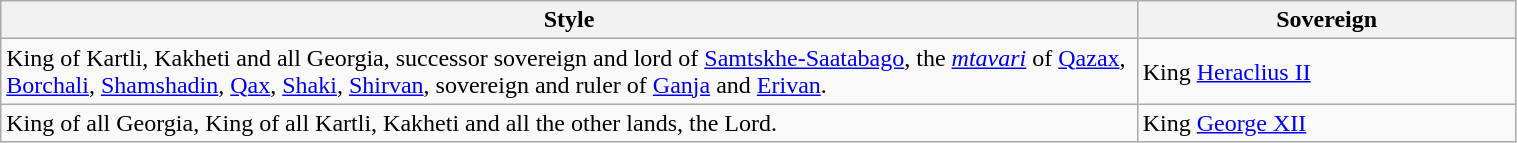<table class="wikitable" width="80%">
<tr>
<th width="60%">Style</th>
<th width="20%">Sovereign</th>
</tr>
<tr>
<td>King of Kartli, Kakheti and all Georgia, successor sovereign and lord of <a href='#'>Samtskhe-Saatabago</a>, the <em><a href='#'>mtavari</a></em> of <a href='#'>Qazax</a>, <a href='#'>Borchali</a>, <a href='#'>Shamshadin</a>, <a href='#'>Qax</a>, <a href='#'>Shaki</a>, <a href='#'>Shirvan</a>, sovereign and ruler of <a href='#'>Ganja</a> and <a href='#'>Erivan</a>.</td>
<td>King <a href='#'>Heraclius II</a></td>
</tr>
<tr>
<td>King of all Georgia, King of all Kartli, Kakheti and all the other lands, the Lord.</td>
<td>King <a href='#'>George XII</a></td>
</tr>
</table>
